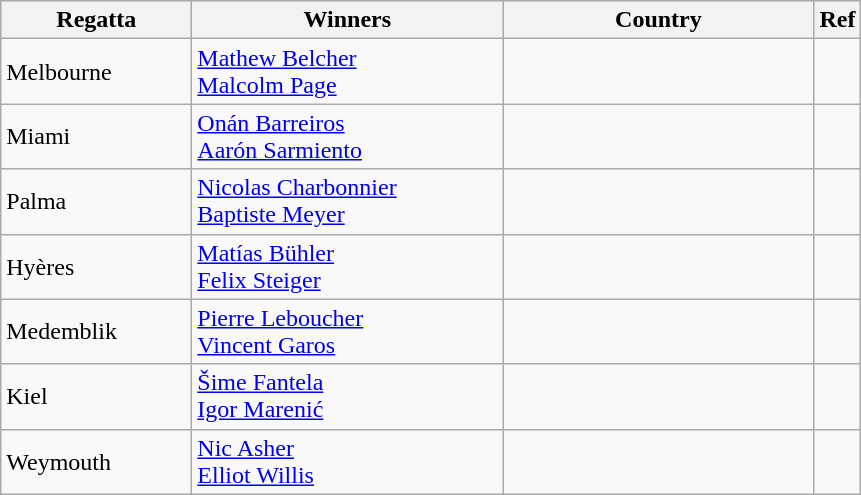<table class="wikitable">
<tr>
<th width=120>Regatta</th>
<th style="width:200px;">Winners</th>
<th style="width:200px;">Country</th>
<th>Ref</th>
</tr>
<tr>
<td>Melbourne</td>
<td><a href='#'>Mathew Belcher</a><br><a href='#'>Malcolm Page</a></td>
<td></td>
<td></td>
</tr>
<tr>
<td>Miami</td>
<td><a href='#'>Onán Barreiros</a><br><a href='#'>Aarón Sarmiento</a></td>
<td></td>
<td></td>
</tr>
<tr>
<td>Palma</td>
<td><a href='#'>Nicolas Charbonnier</a><br><a href='#'>Baptiste Meyer</a></td>
<td></td>
<td></td>
</tr>
<tr>
<td>Hyères</td>
<td><a href='#'>Matías Bühler</a><br><a href='#'>Felix Steiger</a></td>
<td></td>
<td></td>
</tr>
<tr>
<td>Medemblik</td>
<td><a href='#'>Pierre Leboucher</a><br><a href='#'>Vincent Garos</a></td>
<td></td>
<td></td>
</tr>
<tr>
<td>Kiel</td>
<td><a href='#'>Šime Fantela</a><br><a href='#'>Igor Marenić</a></td>
<td></td>
<td></td>
</tr>
<tr>
<td>Weymouth</td>
<td><a href='#'>Nic Asher</a><br><a href='#'>Elliot Willis</a></td>
<td></td>
<td></td>
</tr>
</table>
